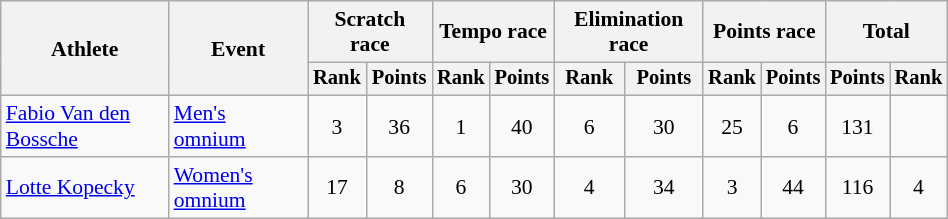<table class=wikitable style=font-size:90%;text-align:center;width:50%>
<tr>
<th rowspan=2>Athlete</th>
<th rowspan=2>Event</th>
<th colspan=2>Scratch race</th>
<th colspan=2>Tempo race</th>
<th colspan=2>Elimination race</th>
<th colspan=2>Points race</th>
<th colspan=2>Total</th>
</tr>
<tr style=font-size:95%>
<th>Rank</th>
<th>Points</th>
<th>Rank</th>
<th>Points</th>
<th>Rank</th>
<th>Points</th>
<th>Rank</th>
<th>Points</th>
<th>Points</th>
<th>Rank</th>
</tr>
<tr>
<td align=left><a href='#'>Fabio Van den Bossche</a></td>
<td align="left"><a href='#'>Men's omnium</a></td>
<td>3</td>
<td>36</td>
<td>1</td>
<td>40</td>
<td>6</td>
<td>30</td>
<td>25</td>
<td>6</td>
<td>131</td>
<td></td>
</tr>
<tr>
<td align="left"><a href='#'>Lotte Kopecky</a></td>
<td align="left"><a href='#'>Women's omnium</a></td>
<td>17</td>
<td>8</td>
<td>6</td>
<td>30</td>
<td>4</td>
<td>34</td>
<td>3</td>
<td>44</td>
<td>116</td>
<td>4</td>
</tr>
</table>
